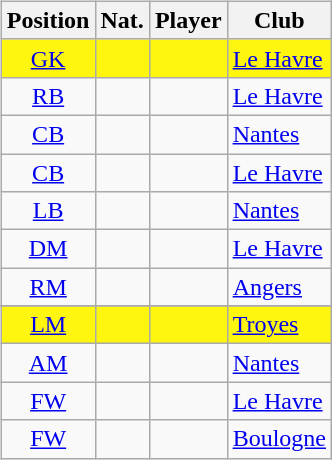<table style="width:100%;">
<tr>
<td width="50%"><br><table class="sortable wikitable" style="text-align: center;">
<tr>
<th>Position</th>
<th>Nat.</th>
<th>Player</th>
<th>Club</th>
</tr>
<tr bgcolor=#FFF60F>
<td><a href='#'>GK</a></td>
<td></td>
<td align=left></td>
<td align=left><a href='#'>Le Havre</a></td>
</tr>
<tr>
<td><a href='#'>RB</a></td>
<td></td>
<td align=left></td>
<td align=left><a href='#'>Le Havre</a></td>
</tr>
<tr>
<td><a href='#'>CB</a></td>
<td></td>
<td align=left></td>
<td align=left><a href='#'>Nantes</a></td>
</tr>
<tr>
<td><a href='#'>CB</a></td>
<td></td>
<td align=left></td>
<td align=left><a href='#'>Le Havre</a></td>
</tr>
<tr>
<td><a href='#'>LB</a></td>
<td></td>
<td align=left></td>
<td align=left><a href='#'>Nantes</a></td>
</tr>
<tr>
<td><a href='#'>DM</a></td>
<td></td>
<td align=left></td>
<td align=left><a href='#'>Le Havre</a></td>
</tr>
<tr>
<td><a href='#'>RM</a></td>
<td></td>
<td align=left></td>
<td align=left><a href='#'>Angers</a></td>
</tr>
<tr>
</tr>
<tr bgcolor=#FFF60F>
<td><a href='#'>LM</a></td>
<td></td>
<td align=left></td>
<td align=left><a href='#'>Troyes</a></td>
</tr>
<tr>
<td><a href='#'>AM</a></td>
<td></td>
<td align=left></td>
<td align=left><a href='#'>Nantes</a></td>
</tr>
<tr>
<td><a href='#'>FW</a></td>
<td></td>
<td align=left></td>
<td align=left><a href='#'>Le Havre</a></td>
</tr>
<tr>
<td><a href='#'>FW</a></td>
<td></td>
<td align=left></td>
<td align=left><a href='#'>Boulogne</a></td>
</tr>
</table>
</td>
<td width="50%"><br><div>












</div></td>
</tr>
</table>
